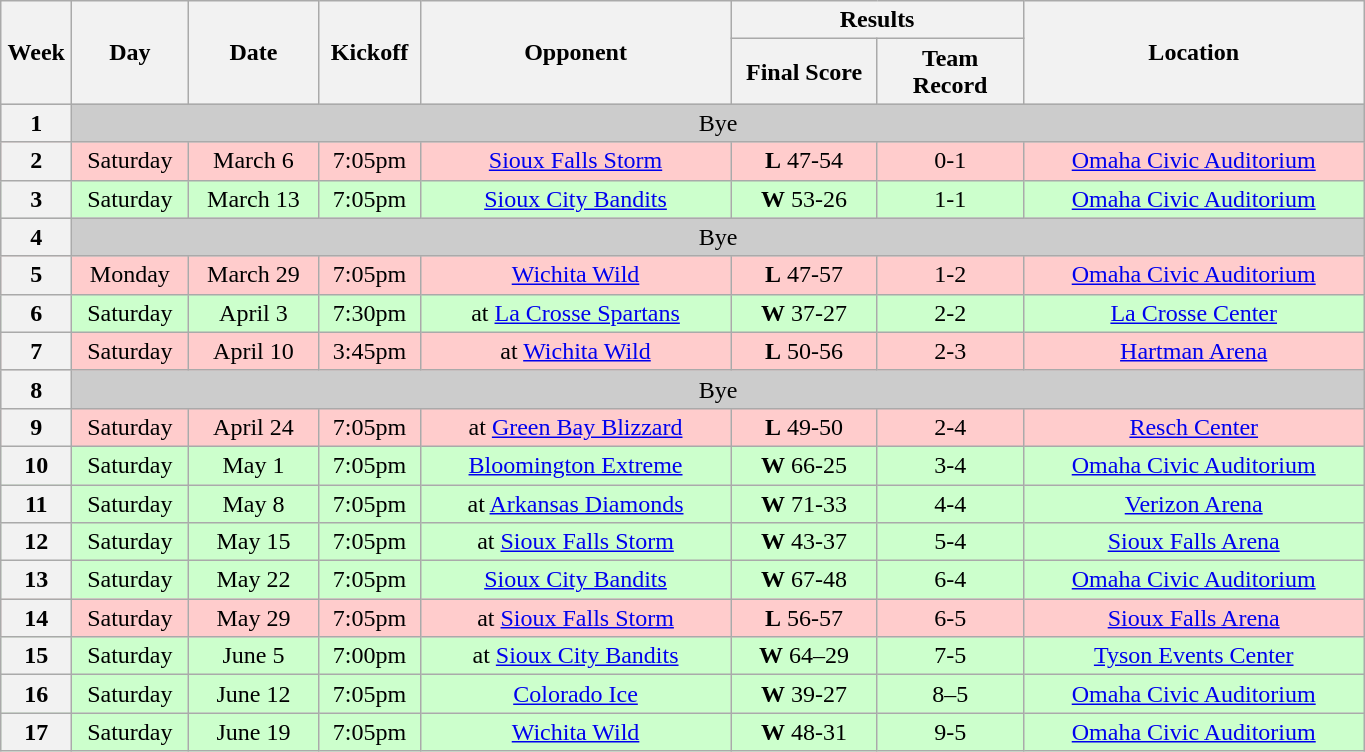<table class="wikitable">
<tr>
<th rowspan="2" width="40">Week</th>
<th rowspan="2" width="70">Day</th>
<th rowspan="2" width="80">Date</th>
<th rowspan="2" width="60">Kickoff</th>
<th rowspan="2" width="200">Opponent</th>
<th colspan="2" width="180">Results</th>
<th rowspan="2" width="220">Location</th>
</tr>
<tr>
<th width="90">Final Score</th>
<th width="90">Team Record</th>
</tr>
<tr style="background: #CCCCCC;">
<th>1</th>
<td colSpan=7 align="center">Bye</td>
</tr>
<tr align="center" bgcolor="#FFCCCC">
<th>2</th>
<td align="center">Saturday</td>
<td align="center">March 6</td>
<td align="center">7:05pm</td>
<td align="center"><a href='#'>Sioux Falls Storm</a></td>
<td align="center"><strong>L</strong> 47-54</td>
<td align="center">0-1</td>
<td align="center"><a href='#'>Omaha Civic Auditorium</a></td>
</tr>
<tr align="center" bgcolor="#CCFFCC">
<th>3</th>
<td align="center">Saturday</td>
<td align="center">March 13</td>
<td align="center">7:05pm</td>
<td align="center"><a href='#'>Sioux City Bandits</a></td>
<td align="center"><strong>W</strong> 53-26</td>
<td align="center">1-1</td>
<td align="center"><a href='#'>Omaha Civic Auditorium</a></td>
</tr>
<tr style="background: #CCCCCC;">
<th>4</th>
<td colSpan=7 align="center">Bye</td>
</tr>
<tr align="center" bgcolor="#FFCCCC">
<th>5</th>
<td align="center">Monday</td>
<td align="center">March 29</td>
<td align="center">7:05pm</td>
<td align="center"><a href='#'>Wichita Wild</a></td>
<td align="center"><strong>L</strong> 47-57</td>
<td align="center">1-2</td>
<td align="center"><a href='#'>Omaha Civic Auditorium</a></td>
</tr>
<tr align="center" bgcolor="#CCFFCC">
<th>6</th>
<td align="center">Saturday</td>
<td align="center">April 3</td>
<td align="center">7:30pm</td>
<td align="center">at <a href='#'>La Crosse Spartans</a></td>
<td align="center"><strong>W</strong> 37-27</td>
<td align="center">2-2</td>
<td align="center"><a href='#'>La Crosse Center</a></td>
</tr>
<tr align="center" bgcolor="#FFCCCC">
<th>7</th>
<td align="center">Saturday</td>
<td align="center">April 10</td>
<td align="center">3:45pm</td>
<td align="center">at <a href='#'>Wichita Wild</a></td>
<td align="center"><strong>L</strong> 50-56</td>
<td align="center">2-3</td>
<td align="center"><a href='#'>Hartman Arena</a></td>
</tr>
<tr style="background: #CCCCCC;">
<th>8</th>
<td colSpan=7 align="center">Bye</td>
</tr>
<tr align="center" bgcolor="#FFCCCC">
<th>9</th>
<td align="center">Saturday</td>
<td align="center">April 24</td>
<td align="center">7:05pm</td>
<td align="center">at <a href='#'>Green Bay Blizzard</a></td>
<td align="center"><strong>L</strong> 49-50</td>
<td align="center">2-4</td>
<td align="center"><a href='#'>Resch Center</a></td>
</tr>
<tr align="center" bgcolor="#CCFFCC">
<th>10</th>
<td align="center">Saturday</td>
<td align="center">May 1</td>
<td align="center">7:05pm</td>
<td align="center"><a href='#'>Bloomington Extreme</a></td>
<td align="center"><strong>W</strong> 66-25</td>
<td align="center">3-4</td>
<td align="center"><a href='#'>Omaha Civic Auditorium</a></td>
</tr>
<tr align="center" bgcolor="#CCFFCC">
<th>11</th>
<td align="center">Saturday</td>
<td align="center">May 8</td>
<td align="center">7:05pm</td>
<td align="center">at <a href='#'>Arkansas Diamonds</a></td>
<td align="center"><strong>W</strong> 71-33</td>
<td align="center">4-4</td>
<td align="center"><a href='#'>Verizon Arena</a></td>
</tr>
<tr align="center" bgcolor="#CCFFCC">
<th>12</th>
<td align="center">Saturday</td>
<td align="center">May 15</td>
<td align="center">7:05pm</td>
<td align="center">at <a href='#'>Sioux Falls Storm</a></td>
<td align="center"><strong>W</strong> 43-37</td>
<td align="center">5-4</td>
<td align="center"><a href='#'>Sioux Falls Arena</a></td>
</tr>
<tr align="center" bgcolor="#CCFFCC">
<th>13</th>
<td align="center">Saturday</td>
<td align="center">May 22</td>
<td align="center">7:05pm</td>
<td align="center"><a href='#'>Sioux City Bandits</a></td>
<td align="center"><strong>W</strong> 67-48</td>
<td align="center">6-4</td>
<td align="center"><a href='#'>Omaha Civic Auditorium</a></td>
</tr>
<tr align="center" bgcolor="#FFCCCC">
<th>14</th>
<td align="center">Saturday</td>
<td align="center">May 29</td>
<td align="center">7:05pm</td>
<td align="center">at <a href='#'>Sioux Falls Storm</a></td>
<td align="center"><strong>L</strong> 56-57</td>
<td align="center">6-5</td>
<td align="center"><a href='#'>Sioux Falls Arena</a></td>
</tr>
<tr align="center" bgcolor="#CCFFCC">
<th>15</th>
<td align="center">Saturday</td>
<td align="center">June 5</td>
<td align="center">7:00pm</td>
<td align="center">at <a href='#'>Sioux City Bandits</a></td>
<td align="center"><strong>W</strong> 64–29</td>
<td align="center">7-5</td>
<td align="center"><a href='#'>Tyson Events Center</a></td>
</tr>
<tr align="center" bgcolor="#CCFFCC">
<th>16</th>
<td align="center">Saturday</td>
<td align="center">June 12</td>
<td align="center">7:05pm</td>
<td align="center"><a href='#'>Colorado Ice</a></td>
<td align="center"><strong>W</strong> 39-27</td>
<td align="center">8–5</td>
<td align="center"><a href='#'>Omaha Civic Auditorium</a></td>
</tr>
<tr align="center" bgcolor="#CCFFCC">
<th>17</th>
<td align="center">Saturday</td>
<td align="center">June 19</td>
<td align="center">7:05pm</td>
<td align="center"><a href='#'>Wichita Wild</a></td>
<td align="center"><strong>W</strong> 48-31</td>
<td align="center">9-5</td>
<td align="center"><a href='#'>Omaha Civic Auditorium</a></td>
</tr>
</table>
